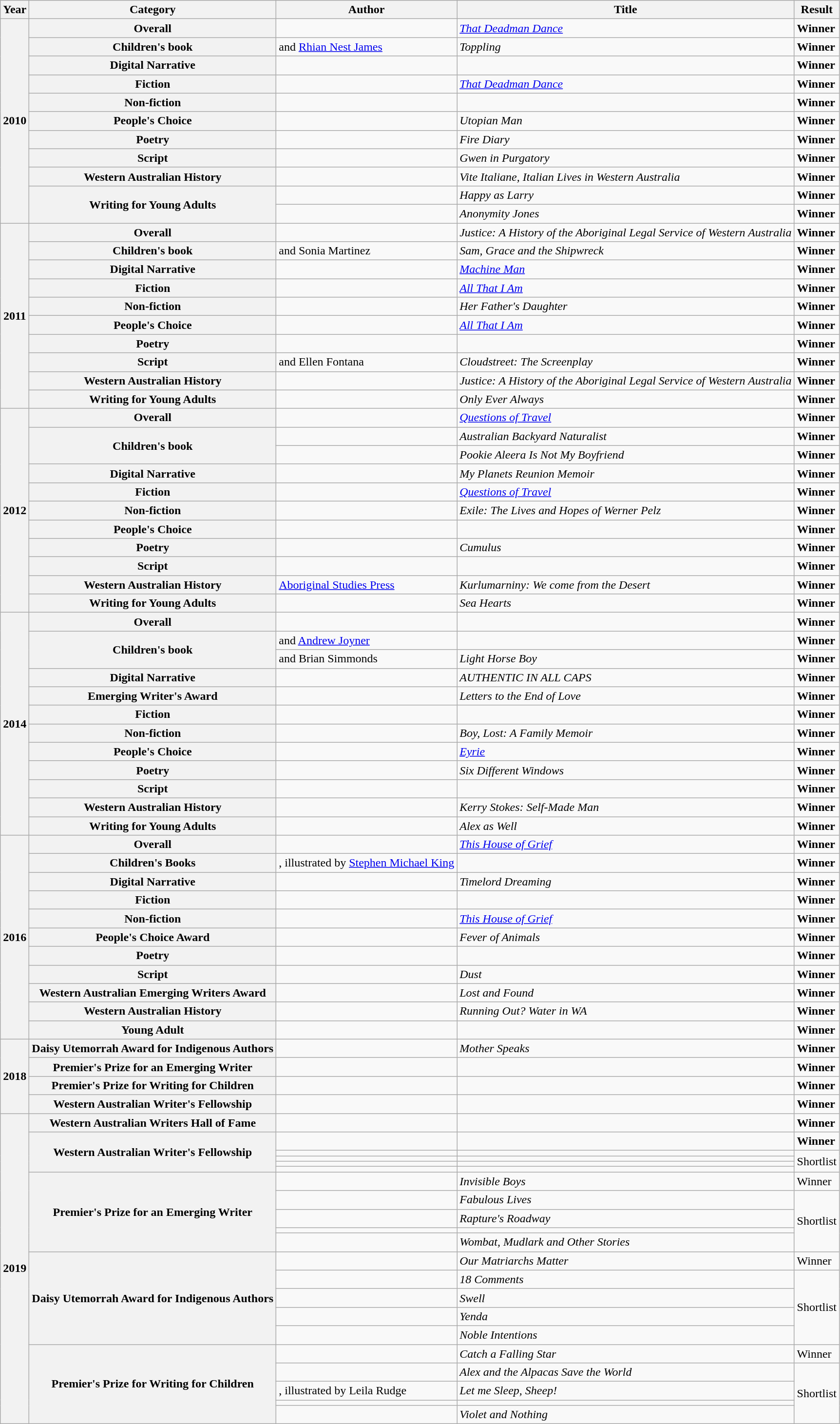<table class="wikitable sortable mw-collapsible">
<tr>
<th>Year</th>
<th>Category</th>
<th>Author</th>
<th>Title</th>
<th>Result</th>
</tr>
<tr>
<th rowspan="11">2010</th>
<th>Overall</th>
<td></td>
<td><em><a href='#'>That Deadman Dance</a></em></td>
<td><strong>Winner</strong></td>
</tr>
<tr>
<th>Children's book</th>
<td> and <a href='#'>Rhian Nest James</a></td>
<td><em>Toppling</em></td>
<td><strong>Winner</strong></td>
</tr>
<tr>
<th>Digital Narrative</th>
<td></td>
<td><em></em></td>
<td><strong>Winner</strong></td>
</tr>
<tr>
<th>Fiction</th>
<td></td>
<td><em><a href='#'>That Deadman Dance</a></em></td>
<td><strong>Winner</strong></td>
</tr>
<tr>
<th>Non-fiction</th>
<td></td>
<td><em></em></td>
<td><strong>Winner</strong></td>
</tr>
<tr>
<th>People's Choice</th>
<td></td>
<td><em>Utopian Man</em></td>
<td><strong>Winner</strong></td>
</tr>
<tr>
<th>Poetry</th>
<td></td>
<td><em>Fire Diary</em></td>
<td><strong>Winner</strong></td>
</tr>
<tr>
<th>Script</th>
<td></td>
<td><em>Gwen in Purgatory</em></td>
<td><strong>Winner</strong></td>
</tr>
<tr>
<th>Western Australian History</th>
<td></td>
<td><em>Vite Italiane, Italian Lives in Western Australia</em></td>
<td><strong>Winner</strong></td>
</tr>
<tr>
<th rowspan="2">Writing for Young Adults</th>
<td></td>
<td><em>Happy as Larry</em></td>
<td><strong>Winner</strong></td>
</tr>
<tr>
<td></td>
<td><em>Anonymity Jones</em></td>
<td><strong>Winner</strong></td>
</tr>
<tr>
<th rowspan="10">2011</th>
<th>Overall</th>
<td></td>
<td><em>Justice: A History of the Aboriginal Legal Service of Western Australia</em></td>
<td><strong>Winner</strong></td>
</tr>
<tr>
<th>Children's book</th>
<td> and Sonia Martinez</td>
<td><em>Sam, Grace and the Shipwreck</em></td>
<td><strong>Winner</strong></td>
</tr>
<tr>
<th>Digital Narrative</th>
<td></td>
<td><em><a href='#'>Machine Man</a></em></td>
<td><strong>Winner</strong></td>
</tr>
<tr>
<th>Fiction</th>
<td></td>
<td><em><a href='#'>All That I Am</a></em></td>
<td><strong>Winner</strong></td>
</tr>
<tr>
<th>Non-fiction</th>
<td></td>
<td><em>Her Father's Daughter</em></td>
<td><strong>Winner</strong></td>
</tr>
<tr>
<th>People's Choice</th>
<td></td>
<td><em><a href='#'>All That I Am</a></em></td>
<td><strong>Winner</strong></td>
</tr>
<tr>
<th>Poetry</th>
<td></td>
<td><em></em></td>
<td><strong>Winner</strong></td>
</tr>
<tr>
<th>Script</th>
<td> and Ellen Fontana</td>
<td><em>Cloudstreet: The Screenplay</em></td>
<td><strong>Winner</strong></td>
</tr>
<tr>
<th>Western Australian History</th>
<td></td>
<td><em>Justice: A History of the Aboriginal Legal Service of Western Australia</em></td>
<td><strong>Winner</strong></td>
</tr>
<tr>
<th>Writing for Young Adults</th>
<td></td>
<td><em>Only Ever Always</em></td>
<td><strong>Winner</strong></td>
</tr>
<tr>
<th rowspan="11">2012</th>
<th>Overall</th>
<td></td>
<td><em><a href='#'>Questions of Travel</a></em></td>
<td><strong>Winner</strong></td>
</tr>
<tr>
<th rowspan="2">Children's book</th>
<td></td>
<td><em>Australian Backyard Naturalist</em></td>
<td><strong>Winner</strong></td>
</tr>
<tr>
<td></td>
<td><em>Pookie Aleera Is Not My Boyfriend</em></td>
<td><strong>Winner</strong></td>
</tr>
<tr>
<th>Digital Narrative</th>
<td></td>
<td><em>My Planets Reunion Memoir</em></td>
<td><strong>Winner</strong></td>
</tr>
<tr>
<th>Fiction</th>
<td></td>
<td><em><a href='#'>Questions of Travel</a></em></td>
<td><strong>Winner</strong></td>
</tr>
<tr>
<th>Non-fiction</th>
<td></td>
<td><em>Exile: The Lives and Hopes of Werner Pelz</em></td>
<td><strong>Winner</strong></td>
</tr>
<tr>
<th>People's Choice</th>
<td></td>
<td><em></em></td>
<td><strong>Winner</strong></td>
</tr>
<tr>
<th>Poetry</th>
<td></td>
<td><em>Cumulus</em></td>
<td><strong>Winner</strong></td>
</tr>
<tr>
<th>Script</th>
<td></td>
<td><em></em></td>
<td><strong>Winner</strong></td>
</tr>
<tr>
<th>Western Australian History</th>
<td><a href='#'>Aboriginal Studies Press</a></td>
<td><em>Kurlumarniny: We come from the Desert</em></td>
<td><strong>Winner</strong></td>
</tr>
<tr>
<th>Writing for Young Adults</th>
<td></td>
<td><em>Sea Hearts</em></td>
<td><strong>Winner</strong></td>
</tr>
<tr>
<th rowspan="12">2014</th>
<th>Overall</th>
<td></td>
<td><em></em></td>
<td><strong>Winner</strong></td>
</tr>
<tr>
<th rowspan="2">Children's book</th>
<td> and <a href='#'>Andrew Joyner</a></td>
<td><em></em></td>
<td><strong>Winner</strong></td>
</tr>
<tr>
<td> and Brian Simmonds</td>
<td><em>Light Horse Boy</em></td>
<td><strong>Winner</strong></td>
</tr>
<tr>
<th>Digital Narrative</th>
<td></td>
<td><em>AUTHENTIC IN ALL CAPS</em></td>
<td><strong>Winner</strong></td>
</tr>
<tr>
<th>Emerging Writer's Award</th>
<td></td>
<td><em>Letters to the End of Love</em></td>
<td><strong>Winner</strong></td>
</tr>
<tr>
<th>Fiction</th>
<td></td>
<td><em></em></td>
<td><strong>Winner</strong></td>
</tr>
<tr>
<th>Non-fiction</th>
<td></td>
<td><em>Boy, Lost: A Family Memoir</em></td>
<td><strong>Winner</strong></td>
</tr>
<tr>
<th>People's Choice</th>
<td></td>
<td><em><a href='#'>Eyrie</a></em></td>
<td><strong>Winner</strong></td>
</tr>
<tr>
<th>Poetry</th>
<td></td>
<td><em>Six Different Windows</em></td>
<td><strong>Winner</strong></td>
</tr>
<tr>
<th>Script</th>
<td></td>
<td><em></em></td>
<td><strong>Winner</strong></td>
</tr>
<tr>
<th>Western Australian History</th>
<td></td>
<td><em>Kerry Stokes: Self-Made Man</em></td>
<td><strong>Winner</strong></td>
</tr>
<tr>
<th>Writing for Young Adults</th>
<td></td>
<td><em>Alex as Well</em></td>
<td><strong>Winner</strong></td>
</tr>
<tr>
<th rowspan="11">2016</th>
<th>Overall</th>
<td></td>
<td><em><a href='#'>This House of Grief</a></em></td>
<td><strong>Winner</strong></td>
</tr>
<tr>
<th>Children's Books</th>
<td>, illustrated by <a href='#'>Stephen Michael King</a></td>
<td><em></em></td>
<td><strong>Winner</strong></td>
</tr>
<tr>
<th>Digital Narrative</th>
<td></td>
<td><em>Timelord Dreaming</em></td>
<td><strong>Winner</strong></td>
</tr>
<tr>
<th>Fiction</th>
<td></td>
<td><em></em></td>
<td><strong>Winner</strong></td>
</tr>
<tr>
<th>Non-fiction</th>
<td></td>
<td><em><a href='#'>This House of Grief</a></em></td>
<td><strong>Winner</strong></td>
</tr>
<tr>
<th>People's Choice Award</th>
<td></td>
<td><em>Fever of Animals</em></td>
<td><strong>Winner</strong></td>
</tr>
<tr>
<th>Poetry</th>
<td></td>
<td><em></em></td>
<td><strong>Winner</strong></td>
</tr>
<tr>
<th>Script</th>
<td></td>
<td><em>Dust</em></td>
<td><strong>Winner</strong></td>
</tr>
<tr>
<th>Western Australian Emerging Writers Award</th>
<td></td>
<td><em>Lost and Found</em></td>
<td><strong>Winner</strong></td>
</tr>
<tr>
<th>Western Australian History</th>
<td></td>
<td><em>Running Out? Water in WA</em></td>
<td><strong>Winner</strong></td>
</tr>
<tr>
<th>Young Adult</th>
<td></td>
<td><em></em></td>
<td><strong>Winner</strong></td>
</tr>
<tr>
<th rowspan="4">2018</th>
<th>Daisy Utemorrah Award for Indigenous Authors</th>
<td></td>
<td><em>Mother Speaks</em></td>
<td><strong>Winner</strong></td>
</tr>
<tr>
<th>Premier's Prize for an Emerging Writer</th>
<td></td>
<td><em></em></td>
<td><strong>Winner</strong></td>
</tr>
<tr>
<th>Premier's Prize for Writing for Children</th>
<td></td>
<td><em></em></td>
<td><strong>Winner</strong></td>
</tr>
<tr>
<th>Western Australian Writer's Fellowship</th>
<td></td>
<td></td>
<td><strong>Winner</strong></td>
</tr>
<tr>
<th rowspan="21">2019</th>
<th>Western Australian Writers Hall of Fame</th>
<td></td>
<td></td>
<td><strong>Winner</strong></td>
</tr>
<tr>
<th rowspan="5">Western Australian Writer's Fellowship</th>
<td></td>
<td></td>
<td><strong>Winner</strong></td>
</tr>
<tr>
<td></td>
<td></td>
<td rowspan="4">Shortlist</td>
</tr>
<tr>
<td></td>
<td></td>
</tr>
<tr>
<td></td>
<td></td>
</tr>
<tr>
<td></td>
<td></td>
</tr>
<tr>
<th rowspan="5">Premier's Prize for an Emerging Writer</th>
<td></td>
<td><em>Invisible Boys</em></td>
<td>Winner</td>
</tr>
<tr>
<td></td>
<td><em>Fabulous Lives</em></td>
<td rowspan="4">Shortlist</td>
</tr>
<tr>
<td></td>
<td><em>Rapture's Roadway</em></td>
</tr>
<tr>
<td></td>
<td><em></em></td>
</tr>
<tr>
<td></td>
<td><em>Wombat, Mudlark and Other Stories</em></td>
</tr>
<tr>
<th rowspan="5">Daisy Utemorrah Award for Indigenous Authors</th>
<td></td>
<td><em>Our Matriarchs Matter</em></td>
<td>Winner</td>
</tr>
<tr>
<td></td>
<td><em>18 Comments</em></td>
<td rowspan="4">Shortlist</td>
</tr>
<tr>
<td></td>
<td><em>Swell</em></td>
</tr>
<tr>
<td></td>
<td><em>Yenda</em></td>
</tr>
<tr>
<td></td>
<td><em>Noble Intentions</em></td>
</tr>
<tr>
<th rowspan="5">Premier's Prize for Writing for Children</th>
<td></td>
<td><em>Catch a Falling Star</em></td>
<td>Winner</td>
</tr>
<tr>
<td></td>
<td><em>Alex and the Alpacas Save the World</em></td>
<td rowspan="4">Shortlist</td>
</tr>
<tr>
<td>, illustrated by Leila Rudge</td>
<td><em>Let me Sleep, Sheep!</em></td>
</tr>
<tr>
<td></td>
<td><em></em></td>
</tr>
<tr>
<td></td>
<td><em>Violet and Nothing</em></td>
</tr>
</table>
